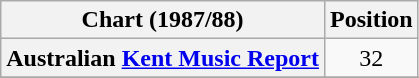<table class="wikitable sortable plainrowheaders">
<tr>
<th scope="col">Chart (1987/88)</th>
<th scope="col">Position</th>
</tr>
<tr>
<th scope="row">Australian <a href='#'>Kent Music Report</a></th>
<td style="text-align:center;">32</td>
</tr>
<tr>
</tr>
<tr>
</tr>
<tr>
</tr>
</table>
